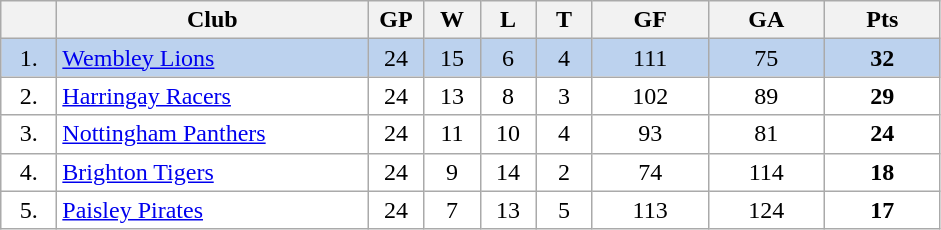<table class="wikitable">
<tr>
<th width="30"></th>
<th width="200">Club</th>
<th width="30">GP</th>
<th width="30">W</th>
<th width="30">L</th>
<th width="30">T</th>
<th width="70">GF</th>
<th width="70">GA</th>
<th width="70">Pts</th>
</tr>
<tr bgcolor="#BCD2EE" align="center">
<td>1.</td>
<td align="left"><a href='#'>Wembley Lions</a></td>
<td>24</td>
<td>15</td>
<td>6</td>
<td>4</td>
<td>111</td>
<td>75</td>
<td><strong>32</strong></td>
</tr>
<tr bgcolor="#FFFFFF" align="center">
<td>2.</td>
<td align="left"><a href='#'>Harringay Racers</a></td>
<td>24</td>
<td>13</td>
<td>8</td>
<td>3</td>
<td>102</td>
<td>89</td>
<td><strong>29</strong></td>
</tr>
<tr bgcolor="#FFFFFF" align="center">
<td>3.</td>
<td align="left"><a href='#'>Nottingham Panthers</a></td>
<td>24</td>
<td>11</td>
<td>10</td>
<td>4</td>
<td>93</td>
<td>81</td>
<td><strong>24</strong></td>
</tr>
<tr bgcolor="#FFFFFF" align="center">
<td>4.</td>
<td align="left"><a href='#'>Brighton Tigers</a></td>
<td>24</td>
<td>9</td>
<td>14</td>
<td>2</td>
<td>74</td>
<td>114</td>
<td><strong>18</strong></td>
</tr>
<tr bgcolor="#FFFFFF" align="center">
<td>5.</td>
<td align="left"><a href='#'>Paisley Pirates</a></td>
<td>24</td>
<td>7</td>
<td>13</td>
<td>5</td>
<td>113</td>
<td>124</td>
<td><strong>17</strong></td>
</tr>
</table>
